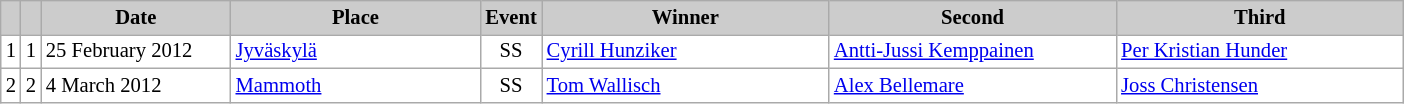<table class="wikitable plainrowheaders" style="background:#fff; font-size:86%; line-height:16px; border:grey solid 1px; border-collapse:collapse;">
<tr style="background:#ccc; text-align:center;">
<th scope="col" style="background:#ccc; width=20 px;"></th>
<th scope="col" style="background:#ccc; width=30 px;"></th>
<th scope="col" style="background:#ccc; width:120px;">Date</th>
<th scope="col" style="background:#ccc; width:160px;">Place</th>
<th scope="col" style="background:#ccc; width:15px;">Event</th>
<th scope="col" style="background:#ccc; width:185px;">Winner</th>
<th scope="col" style="background:#ccc; width:185px;">Second</th>
<th scope="col" style="background:#ccc; width:185px;">Third</th>
</tr>
<tr>
<td align=center>1</td>
<td align=center>1</td>
<td>25 February 2012</td>
<td> <a href='#'>Jyväskylä</a></td>
<td align=center>SS</td>
<td> <a href='#'>Cyrill Hunziker</a></td>
<td> <a href='#'>Antti-Jussi Kemppainen</a></td>
<td> <a href='#'>Per Kristian Hunder</a></td>
</tr>
<tr>
<td align=center>2</td>
<td align=center>2</td>
<td>4 March 2012</td>
<td> <a href='#'>Mammoth</a></td>
<td align=center>SS</td>
<td> <a href='#'>Tom Wallisch</a></td>
<td> <a href='#'>Alex Bellemare</a></td>
<td> <a href='#'>Joss Christensen</a></td>
</tr>
</table>
